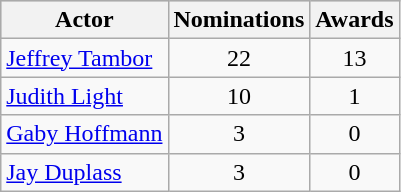<table class="wikitable" style="text-align:center">
<tr bgcolor="#CCCCCC">
<th>Actor</th>
<th>Nominations</th>
<th>Awards</th>
</tr>
<tr>
<td align="left"><a href='#'>Jeffrey Tambor</a></td>
<td>22</td>
<td>13</td>
</tr>
<tr>
<td align="left"><a href='#'>Judith Light</a></td>
<td>10</td>
<td>1</td>
</tr>
<tr>
<td align="left"><a href='#'>Gaby Hoffmann</a></td>
<td>3</td>
<td>0</td>
</tr>
<tr>
<td align="left"><a href='#'>Jay Duplass</a></td>
<td>3</td>
<td>0</td>
</tr>
</table>
